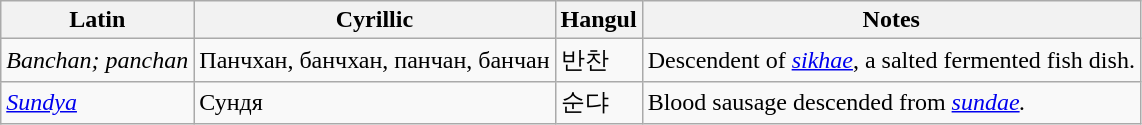<table class="wikitable">
<tr>
<th>Latin</th>
<th>Cyrillic</th>
<th>Hangul</th>
<th>Notes</th>
</tr>
<tr>
<td><em>Banchan; panchan</em></td>
<td>Панчхан, банчхан, панчан, банчан</td>
<td>반찬</td>
<td>Descendent of <em><a href='#'>sikhae</a></em>, a salted fermented fish dish.</td>
</tr>
<tr>
<td><em><a href='#'>Sundya</a></em></td>
<td>Сундя</td>
<td>순댜</td>
<td>Blood sausage descended from <em><a href='#'>sundae</a>.</em></td>
</tr>
</table>
